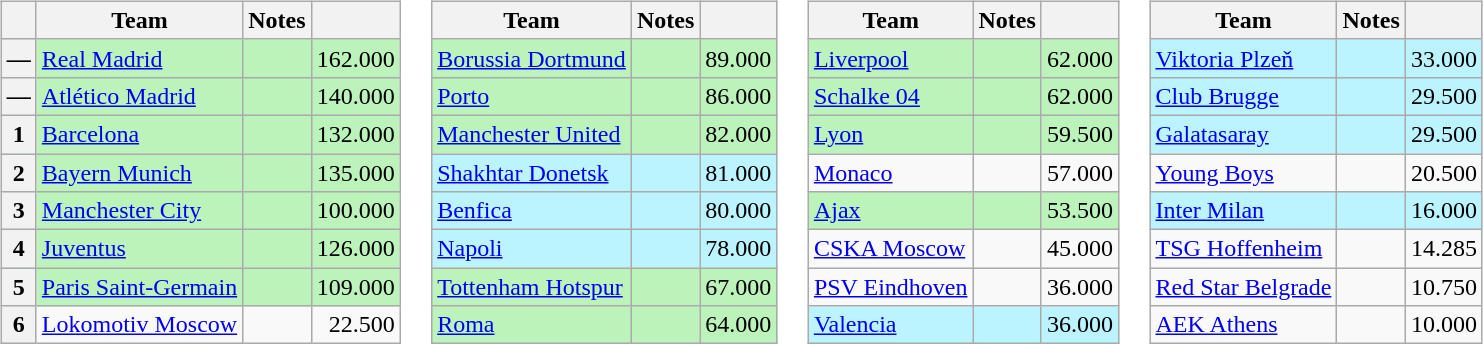<table>
<tr valign=top>
<td><br><table class="wikitable">
<tr>
<th></th>
<th>Team</th>
<th>Notes</th>
<th></th>
</tr>
<tr bgcolor=#BBF3BB>
<th>—</th>
<td> <a href='#'>Real Madrid</a></td>
<td></td>
<td align=right>162.000</td>
</tr>
<tr bgcolor=#BBF3BB>
<th>—</th>
<td> <a href='#'>Atlético Madrid</a></td>
<td></td>
<td align=right>140.000</td>
</tr>
<tr bgcolor=#BBF3BB>
<th>1</th>
<td> <a href='#'>Barcelona</a></td>
<td></td>
<td align=right>132.000</td>
</tr>
<tr bgcolor=#BBF3BB>
<th>2</th>
<td> <a href='#'>Bayern Munich</a></td>
<td></td>
<td align=right>135.000</td>
</tr>
<tr bgcolor=#BBF3BB>
<th>3</th>
<td> <a href='#'>Manchester City</a></td>
<td></td>
<td align=right>100.000</td>
</tr>
<tr bgcolor=#BBF3BB>
<th>4</th>
<td> <a href='#'>Juventus</a></td>
<td></td>
<td align=right>126.000</td>
</tr>
<tr bgcolor=#BBF3BB>
<th>5</th>
<td> <a href='#'>Paris Saint-Germain</a></td>
<td></td>
<td align=right>109.000</td>
</tr>
<tr>
<th>6</th>
<td> <a href='#'>Lokomotiv Moscow</a></td>
<td></td>
<td align=right>22.500</td>
</tr>
</table>
</td>
<td><br><table class="wikitable">
<tr>
<th>Team</th>
<th>Notes</th>
<th></th>
</tr>
<tr bgcolor=#BBF3BB>
<td> <a href='#'>Borussia Dortmund</a></td>
<td></td>
<td align=right>89.000</td>
</tr>
<tr bgcolor=#BBF3BB>
<td> <a href='#'>Porto</a></td>
<td></td>
<td align=right>86.000</td>
</tr>
<tr bgcolor=#BBF3BB>
<td> <a href='#'>Manchester United</a></td>
<td></td>
<td align=right>82.000</td>
</tr>
<tr bgcolor=#BBF3FF>
<td> <a href='#'>Shakhtar Donetsk</a></td>
<td></td>
<td align=right>81.000</td>
</tr>
<tr bgcolor=#BBF3FF>
<td> <a href='#'>Benfica</a></td>
<td></td>
<td align=right>80.000</td>
</tr>
<tr bgcolor=#BBF3FF>
<td> <a href='#'>Napoli</a></td>
<td></td>
<td align=right>78.000</td>
</tr>
<tr bgcolor=#BBF3BB>
<td> <a href='#'>Tottenham Hotspur</a></td>
<td></td>
<td align=right>67.000</td>
</tr>
<tr bgcolor=#BBF3BB>
<td> <a href='#'>Roma</a></td>
<td></td>
<td align=right>64.000</td>
</tr>
</table>
</td>
<td><br><table class="wikitable">
<tr>
<th>Team</th>
<th>Notes</th>
<th></th>
</tr>
<tr bgcolor=#BBF3BB>
<td> <a href='#'>Liverpool</a></td>
<td></td>
<td align=right>62.000</td>
</tr>
<tr bgcolor=#BBF3BB>
<td> <a href='#'>Schalke 04</a></td>
<td></td>
<td align=right>62.000</td>
</tr>
<tr bgcolor=#BBF3BB>
<td> <a href='#'>Lyon</a></td>
<td></td>
<td align=right>59.500</td>
</tr>
<tr>
<td> <a href='#'>Monaco</a></td>
<td></td>
<td align=right>57.000</td>
</tr>
<tr bgcolor=#BBF3BB>
<td> <a href='#'>Ajax</a></td>
<td></td>
<td align=right>53.500</td>
</tr>
<tr>
<td> <a href='#'>CSKA Moscow</a></td>
<td></td>
<td align=right>45.000</td>
</tr>
<tr>
<td> <a href='#'>PSV Eindhoven</a></td>
<td></td>
<td align=right>36.000</td>
</tr>
<tr bgcolor=#BBF3FF>
<td> <a href='#'>Valencia</a></td>
<td></td>
<td align=right>36.000</td>
</tr>
</table>
</td>
<td><br><table class="wikitable">
<tr>
<th>Team</th>
<th>Notes</th>
<th></th>
</tr>
<tr bgcolor=#BBF3FF>
<td> <a href='#'>Viktoria Plzeň</a></td>
<td></td>
<td align=right>33.000</td>
</tr>
<tr bgcolor=#BBF3FF>
<td> <a href='#'>Club Brugge</a></td>
<td></td>
<td align=right>29.500</td>
</tr>
<tr bgcolor=#BBF3FF>
<td> <a href='#'>Galatasaray</a></td>
<td></td>
<td align=right>29.500</td>
</tr>
<tr>
<td> <a href='#'>Young Boys</a></td>
<td></td>
<td align=right>20.500</td>
</tr>
<tr bgcolor=#BBF3FF>
<td> <a href='#'>Inter Milan</a></td>
<td></td>
<td align=right>16.000</td>
</tr>
<tr>
<td> <a href='#'>TSG Hoffenheim</a></td>
<td></td>
<td align=right>14.285</td>
</tr>
<tr>
<td> <a href='#'>Red Star Belgrade</a></td>
<td></td>
<td align=right>10.750</td>
</tr>
<tr>
<td> <a href='#'>AEK Athens</a></td>
<td></td>
<td align=right>10.000</td>
</tr>
</table>
</td>
</tr>
</table>
